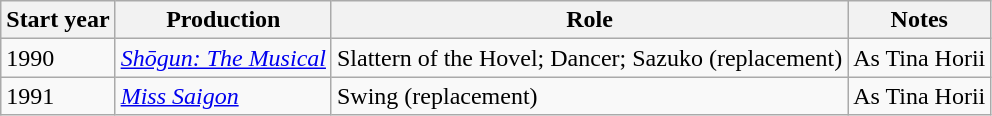<table class="wikitable sortable">
<tr>
<th>Start year</th>
<th>Production</th>
<th>Role</th>
<th class="unsortable">Notes</th>
</tr>
<tr>
<td>1990</td>
<td><em><a href='#'>Shōgun: The Musical</a></em></td>
<td>Slattern of the Hovel; Dancer; Sazuko (replacement)</td>
<td>As Tina Horii</td>
</tr>
<tr>
<td>1991</td>
<td><em><a href='#'>Miss Saigon</a></em></td>
<td>Swing (replacement)</td>
<td>As Tina Horii</td>
</tr>
</table>
